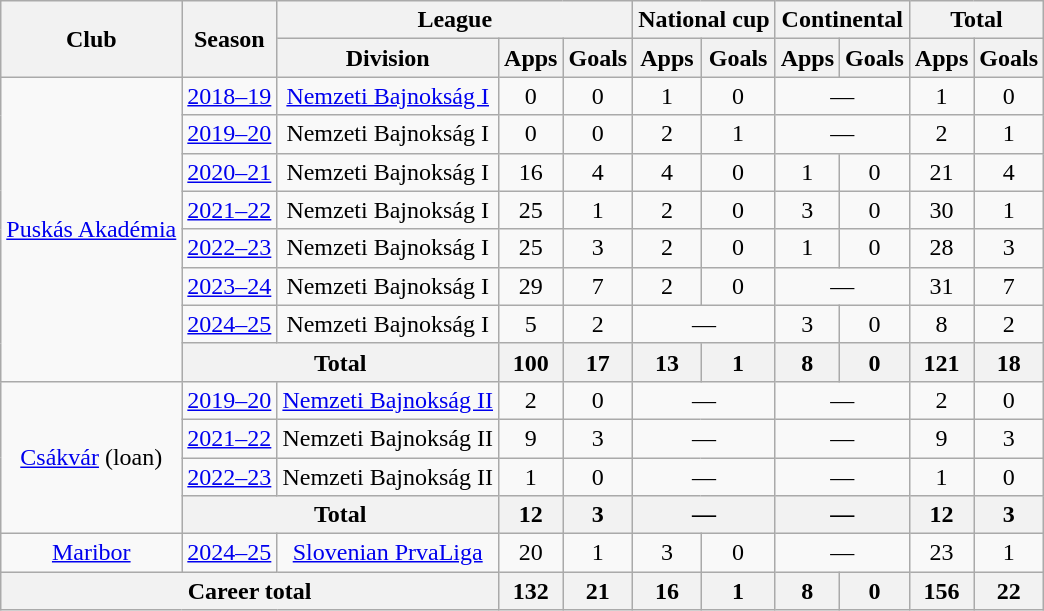<table class="wikitable" style="text-align: center;">
<tr>
<th rowspan="2">Club</th>
<th rowspan="2">Season</th>
<th colspan="3">League</th>
<th colspan="2">National cup</th>
<th colspan="2">Continental</th>
<th colspan="2">Total</th>
</tr>
<tr>
<th>Division</th>
<th>Apps</th>
<th>Goals</th>
<th>Apps</th>
<th>Goals</th>
<th>Apps</th>
<th>Goals</th>
<th>Apps</th>
<th>Goals</th>
</tr>
<tr>
<td rowspan="8"><a href='#'>Puskás Akadémia</a></td>
<td><a href='#'>2018–19</a></td>
<td><a href='#'>Nemzeti Bajnokság I</a></td>
<td>0</td>
<td>0</td>
<td>1</td>
<td>0</td>
<td colspan="2">—</td>
<td>1</td>
<td>0</td>
</tr>
<tr>
<td><a href='#'>2019–20</a></td>
<td>Nemzeti Bajnokság I</td>
<td>0</td>
<td>0</td>
<td>2</td>
<td>1</td>
<td colspan="2">—</td>
<td>2</td>
<td>1</td>
</tr>
<tr>
<td><a href='#'>2020–21</a></td>
<td>Nemzeti Bajnokság I</td>
<td>16</td>
<td>4</td>
<td>4</td>
<td>0</td>
<td>1</td>
<td>0</td>
<td>21</td>
<td>4</td>
</tr>
<tr>
<td><a href='#'>2021–22</a></td>
<td>Nemzeti Bajnokság I</td>
<td>25</td>
<td>1</td>
<td>2</td>
<td>0</td>
<td>3</td>
<td>0</td>
<td>30</td>
<td>1</td>
</tr>
<tr>
<td><a href='#'>2022–23</a></td>
<td>Nemzeti Bajnokság I</td>
<td>25</td>
<td>3</td>
<td>2</td>
<td>0</td>
<td>1</td>
<td>0</td>
<td>28</td>
<td>3</td>
</tr>
<tr>
<td><a href='#'>2023–24</a></td>
<td>Nemzeti Bajnokság I</td>
<td>29</td>
<td>7</td>
<td>2</td>
<td>0</td>
<td colspan="2">—</td>
<td>31</td>
<td>7</td>
</tr>
<tr>
<td><a href='#'>2024–25</a></td>
<td>Nemzeti Bajnokság I</td>
<td>5</td>
<td>2</td>
<td colspan="2">—</td>
<td>3</td>
<td>0</td>
<td>8</td>
<td>2</td>
</tr>
<tr>
<th colspan="2">Total</th>
<th>100</th>
<th>17</th>
<th>13</th>
<th>1</th>
<th>8</th>
<th>0</th>
<th>121</th>
<th>18</th>
</tr>
<tr>
<td rowspan="4"><a href='#'>Csákvár</a> (loan)</td>
<td><a href='#'>2019–20</a></td>
<td><a href='#'>Nemzeti Bajnokság II</a></td>
<td>2</td>
<td>0</td>
<td colspan="2">—</td>
<td colspan="2">—</td>
<td>2</td>
<td>0</td>
</tr>
<tr>
<td><a href='#'>2021–22</a></td>
<td>Nemzeti Bajnokság II</td>
<td>9</td>
<td>3</td>
<td colspan="2">—</td>
<td colspan="2">—</td>
<td>9</td>
<td>3</td>
</tr>
<tr>
<td><a href='#'>2022–23</a></td>
<td>Nemzeti Bajnokság II</td>
<td>1</td>
<td>0</td>
<td colspan="2">—</td>
<td colspan="2">—</td>
<td>1</td>
<td>0</td>
</tr>
<tr>
<th colspan="2">Total</th>
<th>12</th>
<th>3</th>
<th colspan="2">—</th>
<th colspan="2">—</th>
<th>12</th>
<th>3</th>
</tr>
<tr>
<td><a href='#'>Maribor</a></td>
<td><a href='#'>2024–25</a></td>
<td><a href='#'>Slovenian PrvaLiga</a></td>
<td>20</td>
<td>1</td>
<td>3</td>
<td>0</td>
<td colspan="2">—</td>
<td>23</td>
<td>1</td>
</tr>
<tr>
<th colspan="3">Career total</th>
<th>132</th>
<th>21</th>
<th>16</th>
<th>1</th>
<th>8</th>
<th>0</th>
<th>156</th>
<th>22</th>
</tr>
</table>
